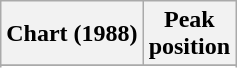<table class="wikitable sortable plainrowheaders" style=text-align:center">
<tr>
<th>Chart (1988)</th>
<th>Peak<br>position</th>
</tr>
<tr>
</tr>
<tr>
</tr>
<tr>
</tr>
<tr>
</tr>
<tr>
</tr>
<tr>
</tr>
<tr>
</tr>
<tr>
</tr>
</table>
